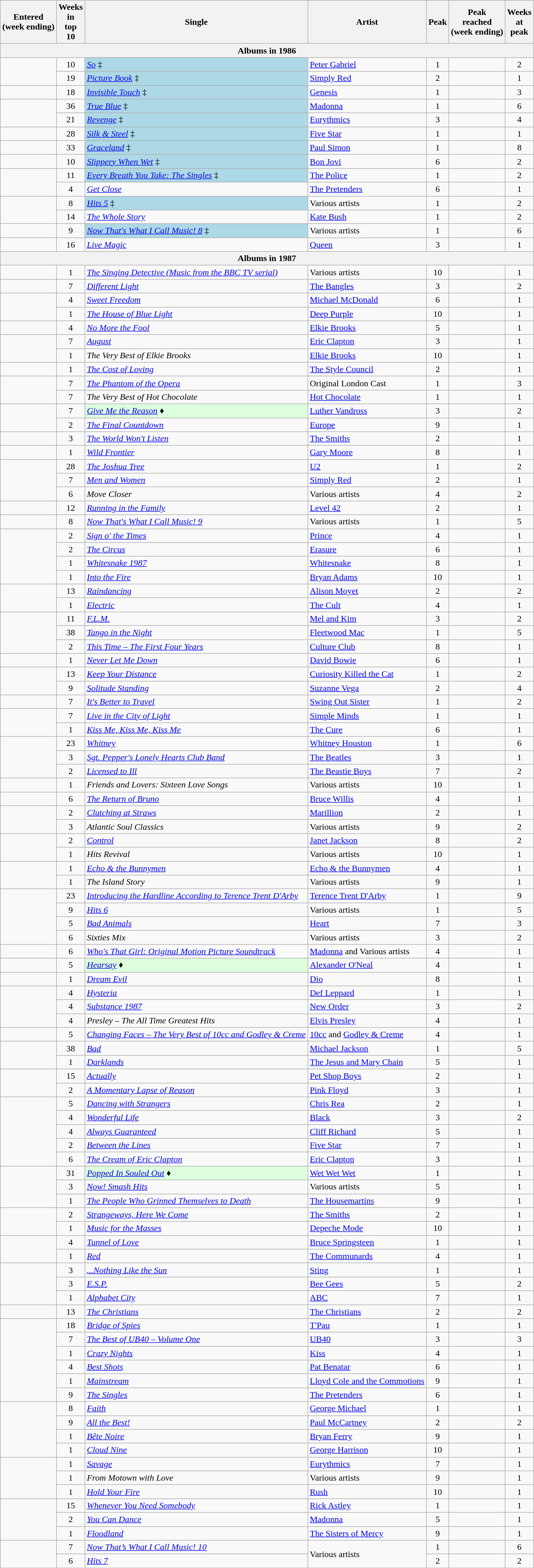<table class="wikitable sortable" style="text-align:center;">
<tr>
<th>Entered <br>(week ending)</th>
<th data-sort-type="number">Weeks<br>in<br>top<br>10</th>
<th>Single</th>
<th>Artist</th>
<th data-sort-type="number">Peak</th>
<th>Peak<br>reached <br>(week ending)</th>
<th data-sort-type="number">Weeks<br>at<br>peak</th>
</tr>
<tr>
<th colspan="7">Albums in 1986</th>
</tr>
<tr>
<td rowspan="2"></td>
<td>10</td>
<td align="left" bgcolor=lightblue><em><a href='#'>So</a></em> ‡</td>
<td align="left"><a href='#'>Peter Gabriel</a></td>
<td>1</td>
<td></td>
<td>2</td>
</tr>
<tr>
<td>19</td>
<td align="left" bgcolor=lightblue><em><a href='#'>Picture Book</a></em> ‡</td>
<td align="left"><a href='#'>Simply Red</a></td>
<td>2</td>
<td></td>
<td>1</td>
</tr>
<tr>
<td></td>
<td>18</td>
<td align="left" bgcolor=lightblue><em><a href='#'>Invisible Touch</a></em> ‡</td>
<td align="left"><a href='#'>Genesis</a></td>
<td>1</td>
<td></td>
<td>3</td>
</tr>
<tr>
<td rowspan="2"></td>
<td>36</td>
<td align="left" bgcolor=lightblue><em><a href='#'>True Blue</a></em> ‡</td>
<td align="left"><a href='#'>Madonna</a></td>
<td>1</td>
<td></td>
<td>6</td>
</tr>
<tr>
<td>21</td>
<td align="left" bgcolor=lightblue><em><a href='#'>Revenge</a></em> ‡</td>
<td align="left"><a href='#'>Eurythmics</a></td>
<td>3</td>
<td></td>
<td>4</td>
</tr>
<tr>
<td></td>
<td>28</td>
<td align="left" bgcolor=lightblue><em><a href='#'>Silk & Steel</a></em> ‡</td>
<td align="left"><a href='#'>Five Star</a></td>
<td>1</td>
<td></td>
<td>1</td>
</tr>
<tr>
<td></td>
<td>33</td>
<td align="left" bgcolor=lightblue><em><a href='#'>Graceland</a></em> ‡</td>
<td align="left"><a href='#'>Paul Simon</a></td>
<td>1</td>
<td></td>
<td>8</td>
</tr>
<tr>
<td></td>
<td>10</td>
<td align="left" bgcolor=lightblue><em><a href='#'>Slippery When Wet</a></em> ‡</td>
<td align="left"><a href='#'>Bon Jovi</a></td>
<td>6</td>
<td></td>
<td>2</td>
</tr>
<tr>
<td rowspan="2"></td>
<td>11</td>
<td align="left" bgcolor=lightblue><em><a href='#'>Every Breath You Take: The Singles</a></em> ‡</td>
<td align="left"><a href='#'>The Police</a></td>
<td>1</td>
<td></td>
<td>2</td>
</tr>
<tr>
<td>4</td>
<td align="left"><em><a href='#'>Get Close</a></em></td>
<td align="left"><a href='#'>The Pretenders</a></td>
<td>6</td>
<td></td>
<td>1</td>
</tr>
<tr>
<td rowspan="2"></td>
<td>8</td>
<td align="left" bgcolor=lightblue><em><a href='#'>Hits 5</a></em> ‡</td>
<td align="left">Various artists</td>
<td>1</td>
<td></td>
<td>2</td>
</tr>
<tr>
<td>14</td>
<td align="left"><em><a href='#'>The Whole Story</a></em></td>
<td align="left"><a href='#'>Kate Bush</a></td>
<td>1</td>
<td></td>
<td>2</td>
</tr>
<tr>
<td></td>
<td>9</td>
<td align="left" bgcolor=lightblue><em><a href='#'>Now That's What I Call Music! 8</a></em> ‡</td>
<td align="left">Various artists</td>
<td>1</td>
<td></td>
<td>6</td>
</tr>
<tr>
<td></td>
<td>16</td>
<td align="left"><em><a href='#'>Live Magic</a></em></td>
<td align="left"><a href='#'>Queen</a></td>
<td>3</td>
<td></td>
<td>1</td>
</tr>
<tr>
<th colspan="7">Albums in 1987</th>
</tr>
<tr>
<td></td>
<td>1</td>
<td align="left"><em><a href='#'>The Singing Detective (Music from the BBC TV serial)</a></em></td>
<td align="left">Various artists</td>
<td>10</td>
<td></td>
<td>1</td>
</tr>
<tr>
<td></td>
<td>7</td>
<td align="left"><em><a href='#'>Different Light</a></em></td>
<td align="left"><a href='#'>The Bangles</a></td>
<td>3</td>
<td></td>
<td>2</td>
</tr>
<tr>
<td rowspan="2"></td>
<td>4</td>
<td align="left"><em><a href='#'>Sweet Freedom</a></em></td>
<td align="left"><a href='#'>Michael McDonald</a></td>
<td>6</td>
<td></td>
<td>1</td>
</tr>
<tr>
<td>1</td>
<td align="left"><em><a href='#'>The House of Blue Light</a></em></td>
<td align="left"><a href='#'>Deep Purple</a></td>
<td>10</td>
<td></td>
<td>1</td>
</tr>
<tr>
<td></td>
<td>4</td>
<td align="left"><em><a href='#'>No More the Fool</a></em></td>
<td align="left"><a href='#'>Elkie Brooks</a></td>
<td>5</td>
<td></td>
<td>1</td>
</tr>
<tr>
<td rowspan="2"></td>
<td>7</td>
<td align="left"><em><a href='#'>August</a></em></td>
<td align="left"><a href='#'>Eric Clapton</a></td>
<td>3</td>
<td></td>
<td>1</td>
</tr>
<tr>
<td>1</td>
<td align="left"><em>The Very Best of Elkie Brooks</em></td>
<td align="left"><a href='#'>Elkie Brooks</a></td>
<td>10</td>
<td></td>
<td>1</td>
</tr>
<tr>
<td></td>
<td>1</td>
<td align="left"><em><a href='#'>The Cost of Loving</a></em></td>
<td align="left"><a href='#'>The Style Council</a></td>
<td>2</td>
<td></td>
<td>1</td>
</tr>
<tr>
<td rowspan="2"></td>
<td>7</td>
<td align="left"><em><a href='#'>The Phantom of the Opera</a></em></td>
<td align="left">Original London Cast</td>
<td>1</td>
<td></td>
<td>3</td>
</tr>
<tr>
<td>7</td>
<td align="left"><em>The Very Best of Hot Chocolate</em></td>
<td align="left"><a href='#'>Hot Chocolate</a></td>
<td>1</td>
<td></td>
<td>1</td>
</tr>
<tr>
<td rowspan="2"></td>
<td>7</td>
<td align="left" bgcolor=#DDFFDD><em><a href='#'>Give Me the Reason</a></em> ♦</td>
<td align="left"><a href='#'>Luther Vandross</a></td>
<td>3</td>
<td></td>
<td>2</td>
</tr>
<tr>
<td>2</td>
<td align="left"><em><a href='#'>The Final Countdown</a></em></td>
<td align="left"><a href='#'>Europe</a></td>
<td>9</td>
<td></td>
<td>1</td>
</tr>
<tr>
<td></td>
<td>3</td>
<td align="left"><em><a href='#'>The World Won't Listen</a></em></td>
<td align="left"><a href='#'>The Smiths</a></td>
<td>2</td>
<td></td>
<td>1</td>
</tr>
<tr>
<td></td>
<td>1</td>
<td align="left"><em><a href='#'>Wild Frontier</a></em></td>
<td align="left"><a href='#'>Gary Moore</a></td>
<td>8</td>
<td></td>
<td>1</td>
</tr>
<tr>
<td rowspan="3"></td>
<td>28</td>
<td align="left"><em><a href='#'>The Joshua Tree</a></em></td>
<td align="left"><a href='#'>U2</a></td>
<td>1</td>
<td></td>
<td>2</td>
</tr>
<tr>
<td>7</td>
<td align="left"><em><a href='#'>Men and Women</a></em></td>
<td align="left"><a href='#'>Simply Red</a></td>
<td>2</td>
<td></td>
<td>1</td>
</tr>
<tr>
<td>6</td>
<td align="left"><em>Move Closer</em></td>
<td align="left">Various artists</td>
<td>4</td>
<td></td>
<td>2</td>
</tr>
<tr>
<td></td>
<td>12</td>
<td align="left"><em><a href='#'>Running in the Family</a></em></td>
<td align="left"><a href='#'>Level 42</a></td>
<td>2</td>
<td></td>
<td>1</td>
</tr>
<tr>
<td></td>
<td>8</td>
<td align="left"><em><a href='#'>Now That's What I Call Music! 9</a></em></td>
<td align="left">Various artists</td>
<td>1</td>
<td></td>
<td>5</td>
</tr>
<tr>
<td rowspan="4"></td>
<td>2</td>
<td align="left"><em><a href='#'>Sign o' the Times</a></em></td>
<td align="left"><a href='#'>Prince</a></td>
<td>4</td>
<td></td>
<td>1</td>
</tr>
<tr>
<td>2</td>
<td align="left"><em><a href='#'>The Circus</a></em></td>
<td align="left"><a href='#'>Erasure</a></td>
<td>6</td>
<td></td>
<td>1</td>
</tr>
<tr>
<td>1</td>
<td align="left"><em><a href='#'>Whitesnake 1987</a></em></td>
<td align="left"><a href='#'>Whitesnake</a></td>
<td>8</td>
<td></td>
<td>1</td>
</tr>
<tr>
<td>1</td>
<td align="left"><em><a href='#'>Into the Fire</a></em></td>
<td align="left"><a href='#'>Bryan Adams</a></td>
<td>10</td>
<td></td>
<td>1</td>
</tr>
<tr>
<td rowspan="2"></td>
<td>13</td>
<td align="left"><em><a href='#'>Raindancing</a></em></td>
<td align="left"><a href='#'>Alison Moyet</a></td>
<td>2</td>
<td></td>
<td>2</td>
</tr>
<tr>
<td>1</td>
<td align="left"><em><a href='#'>Electric</a></em></td>
<td align="left"><a href='#'>The Cult</a></td>
<td>4</td>
<td></td>
<td>1</td>
</tr>
<tr>
<td rowspan="3"></td>
<td>11</td>
<td align="left"><em><a href='#'>F.L.M.</a></em></td>
<td align="left"><a href='#'>Mel and Kim</a></td>
<td>3</td>
<td></td>
<td>2</td>
</tr>
<tr>
<td>38</td>
<td align="left"><em><a href='#'>Tango in the Night</a></em></td>
<td align="left"><a href='#'>Fleetwood Mac</a></td>
<td>1</td>
<td></td>
<td>5</td>
</tr>
<tr>
<td>2</td>
<td align="left"><em><a href='#'>This Time – The First Four Years</a></em></td>
<td align="left"><a href='#'>Culture Club</a></td>
<td>8</td>
<td></td>
<td>1</td>
</tr>
<tr>
<td></td>
<td>1</td>
<td align="left"><em><a href='#'>Never Let Me Down</a></em></td>
<td align="left"><a href='#'>David Bowie</a></td>
<td>6</td>
<td></td>
<td>1</td>
</tr>
<tr>
<td rowspan="2"></td>
<td>13</td>
<td align="left"><em><a href='#'>Keep Your Distance</a></em></td>
<td align="left"><a href='#'>Curiosity Killed the Cat</a></td>
<td>1</td>
<td></td>
<td>2</td>
</tr>
<tr>
<td>9</td>
<td align="left"><em><a href='#'>Solitude Standing</a></em></td>
<td align="left"><a href='#'>Suzanne Vega</a></td>
<td>2</td>
<td></td>
<td>4</td>
</tr>
<tr>
<td></td>
<td>7</td>
<td align="left"><em><a href='#'>It's Better to Travel</a></em></td>
<td align="left"><a href='#'>Swing Out Sister</a></td>
<td>1</td>
<td></td>
<td>2</td>
</tr>
<tr>
<td rowspan="2"></td>
<td>7</td>
<td align="left"><em><a href='#'>Live in the City of Light</a></em></td>
<td align="left"><a href='#'>Simple Minds</a></td>
<td>1</td>
<td></td>
<td>1</td>
</tr>
<tr>
<td>1</td>
<td align="left"><em><a href='#'>Kiss Me, Kiss Me, Kiss Me</a></em></td>
<td align="left"><a href='#'>The Cure</a></td>
<td>6</td>
<td></td>
<td>1</td>
</tr>
<tr>
<td rowspan="3"></td>
<td>23</td>
<td align="left"><em><a href='#'>Whitney</a></em></td>
<td align="left"><a href='#'>Whitney Houston</a></td>
<td>1</td>
<td></td>
<td>6</td>
</tr>
<tr>
<td>3</td>
<td align="left"><em><a href='#'>Sgt. Pepper's Lonely Hearts Club Band</a></em></td>
<td align="left"><a href='#'>The Beatles</a></td>
<td>3</td>
<td></td>
<td>1</td>
</tr>
<tr>
<td>2</td>
<td align="left"><em><a href='#'>Licensed to Ill</a></em></td>
<td align="left"><a href='#'>The Beastie Boys</a></td>
<td>7</td>
<td></td>
<td>2</td>
</tr>
<tr>
<td></td>
<td>1</td>
<td align="left"><em>Friends and Lovers: Sixteen Love Songs</em></td>
<td align="left">Various artists</td>
<td>10</td>
<td></td>
<td>1</td>
</tr>
<tr>
<td></td>
<td>6</td>
<td align="left"><em><a href='#'>The Return of Bruno</a></em></td>
<td align="left"><a href='#'>Bruce Willis</a></td>
<td>4</td>
<td></td>
<td>1</td>
</tr>
<tr>
<td rowspan="2"></td>
<td>2</td>
<td align="left"><em><a href='#'>Clutching at Straws</a></em></td>
<td align="left"><a href='#'>Marillion</a></td>
<td>2</td>
<td></td>
<td>1</td>
</tr>
<tr>
<td>3</td>
<td align="left"><em>Atlantic Soul Classics</em></td>
<td align="left">Various artists</td>
<td>9</td>
<td></td>
<td>2</td>
</tr>
<tr>
<td rowspan="2"></td>
<td>2</td>
<td align="left"><em><a href='#'>Control</a></em></td>
<td align="left"><a href='#'>Janet Jackson</a></td>
<td>8</td>
<td></td>
<td>2</td>
</tr>
<tr>
<td>1</td>
<td align="left"><em>Hits Revival</em></td>
<td align="left">Various artists</td>
<td>10</td>
<td></td>
<td>1</td>
</tr>
<tr>
<td rowspan="2"></td>
<td>1</td>
<td align="left"><em><a href='#'>Echo & the Bunnymen</a></em></td>
<td align="left"><a href='#'>Echo & the Bunnymen</a></td>
<td>4</td>
<td></td>
<td>1</td>
</tr>
<tr>
<td>1</td>
<td align="left"><em>The Island Story</em></td>
<td align="left">Various artists</td>
<td>9</td>
<td></td>
<td>1</td>
</tr>
<tr>
<td rowspan="4"></td>
<td>23</td>
<td align="left"><em><a href='#'>Introducing the Hardline According to Terence Trent D'Arby</a></em></td>
<td align="left"><a href='#'>Terence Trent D'Arby</a></td>
<td>1</td>
<td></td>
<td>9</td>
</tr>
<tr>
<td>9</td>
<td align="left"><em><a href='#'>Hits 6</a></em></td>
<td align="left">Various artists</td>
<td>1</td>
<td></td>
<td>5</td>
</tr>
<tr>
<td>5</td>
<td align="left"><em><a href='#'>Bad Animals</a></em></td>
<td align="left"><a href='#'>Heart</a></td>
<td>7</td>
<td></td>
<td>3</td>
</tr>
<tr>
<td>6</td>
<td align="left"><em>Sixties Mix</em></td>
<td align="left">Various artists</td>
<td>3</td>
<td></td>
<td>2</td>
</tr>
<tr>
<td></td>
<td>6</td>
<td align="left"><em><a href='#'>Who's That Girl: Original Motion Picture Soundtrack</a></em></td>
<td align="left"><a href='#'>Madonna</a> and Various artists</td>
<td>4</td>
<td></td>
<td>1</td>
</tr>
<tr>
<td></td>
<td>5</td>
<td align="left" bgcolor=#DDFFDD><em><a href='#'>Hearsay</a></em> ♦</td>
<td align="left"><a href='#'>Alexander O'Neal</a></td>
<td>4</td>
<td></td>
<td>1</td>
</tr>
<tr>
<td></td>
<td>1</td>
<td align="left"><em><a href='#'>Dream Evil</a></em></td>
<td align="left"><a href='#'>Dio</a></td>
<td>8</td>
<td></td>
<td>1</td>
</tr>
<tr>
<td rowspan="3"></td>
<td>4</td>
<td align="left"><em><a href='#'>Hysteria</a></em></td>
<td align="left"><a href='#'>Def Leppard</a></td>
<td>1</td>
<td></td>
<td>1</td>
</tr>
<tr>
<td>4</td>
<td align="left"><em><a href='#'>Substance 1987</a></em></td>
<td align="left"><a href='#'>New Order</a></td>
<td>3</td>
<td></td>
<td>2</td>
</tr>
<tr>
<td>4</td>
<td align="left"><em>Presley – The All Time Greatest Hits</em></td>
<td align="left"><a href='#'>Elvis Presley</a></td>
<td>4</td>
<td></td>
<td>1</td>
</tr>
<tr>
<td></td>
<td>5</td>
<td align="left"><em><a href='#'>Changing Faces – The Very Best of 10cc and Godley & Creme</a></em></td>
<td align="left"><a href='#'>10cc</a> and <a href='#'>Godley & Creme</a></td>
<td>4</td>
<td></td>
<td>1</td>
</tr>
<tr>
<td rowspan="2"></td>
<td>38</td>
<td align="left"><em><a href='#'>Bad</a></em></td>
<td align="left"><a href='#'>Michael Jackson</a></td>
<td>1</td>
<td></td>
<td>5</td>
</tr>
<tr>
<td>1</td>
<td align="left"><em><a href='#'>Darklands</a></em></td>
<td align="left"><a href='#'>The Jesus and Mary Chain</a></td>
<td>5</td>
<td></td>
<td>1</td>
</tr>
<tr>
<td rowspan="2"></td>
<td>15</td>
<td align="left"><em><a href='#'>Actually</a></em></td>
<td align="left"><a href='#'>Pet Shop Boys</a></td>
<td>2</td>
<td></td>
<td>1</td>
</tr>
<tr>
<td>2</td>
<td align="left"><em><a href='#'>A Momentary Lapse of Reason</a></em></td>
<td align="left"><a href='#'>Pink Floyd</a></td>
<td>3</td>
<td></td>
<td>1</td>
</tr>
<tr>
<td rowspan="5"></td>
<td>5</td>
<td align="left"><em><a href='#'>Dancing with Strangers</a></em></td>
<td align="left"><a href='#'>Chris Rea</a></td>
<td>2</td>
<td></td>
<td>1</td>
</tr>
<tr>
<td>4</td>
<td align="left"><em><a href='#'>Wonderful Life</a></em></td>
<td align="left"><a href='#'>Black</a></td>
<td>3</td>
<td></td>
<td>2</td>
</tr>
<tr>
<td>4</td>
<td align="left"><em><a href='#'>Always Guaranteed</a></em></td>
<td align="left"><a href='#'>Cliff Richard</a></td>
<td>5</td>
<td></td>
<td>1</td>
</tr>
<tr>
<td>2</td>
<td align="left"><em><a href='#'>Between the Lines</a></em></td>
<td align="left"><a href='#'>Five Star</a></td>
<td>7</td>
<td></td>
<td>1</td>
</tr>
<tr>
<td>6</td>
<td align="left"><em><a href='#'>The Cream of Eric Clapton</a></em></td>
<td align="left"><a href='#'>Eric Clapton</a></td>
<td>3</td>
<td></td>
<td>1</td>
</tr>
<tr>
<td rowspan="3"></td>
<td>31</td>
<td align="left" bgcolor=#DDFFDD><em><a href='#'>Popped In Souled Out</a></em> ♦</td>
<td align="left"><a href='#'>Wet Wet Wet</a></td>
<td>1</td>
<td></td>
<td>1</td>
</tr>
<tr>
<td>3</td>
<td align="left"><em><a href='#'>Now! Smash Hits</a></em></td>
<td align="left">Various artists</td>
<td>5</td>
<td></td>
<td>1</td>
</tr>
<tr>
<td>1</td>
<td align="left"><em><a href='#'>The People Who Grinned Themselves to Death</a></em></td>
<td align="left"><a href='#'>The Housemartins</a></td>
<td>9</td>
<td></td>
<td>1</td>
</tr>
<tr>
<td rowspan="2"></td>
<td>2</td>
<td align="left"><em><a href='#'>Strangeways, Here We Come</a></em></td>
<td align="left"><a href='#'>The Smiths</a></td>
<td>2</td>
<td></td>
<td>1</td>
</tr>
<tr>
<td>1</td>
<td align="left"><em><a href='#'>Music for the Masses</a></em></td>
<td align="left"><a href='#'>Depeche Mode</a></td>
<td>10</td>
<td></td>
<td>1</td>
</tr>
<tr>
<td rowspan="2"></td>
<td>4</td>
<td align="left"><em><a href='#'>Tunnel of Love</a></em></td>
<td align="left"><a href='#'>Bruce Springsteen</a></td>
<td>1</td>
<td></td>
<td>1</td>
</tr>
<tr>
<td>1</td>
<td align="left"><em><a href='#'>Red</a></em></td>
<td align="left"><a href='#'>The Communards</a></td>
<td>4</td>
<td></td>
<td>1</td>
</tr>
<tr>
<td rowspan="3"></td>
<td>3</td>
<td align="left"><em><a href='#'>...Nothing Like the Sun</a></em></td>
<td align="left"><a href='#'>Sting</a></td>
<td>1</td>
<td></td>
<td>1</td>
</tr>
<tr>
<td>3</td>
<td align="left"><em><a href='#'>E.S.P.</a></em></td>
<td align="left"><a href='#'>Bee Gees</a></td>
<td>5</td>
<td></td>
<td>2</td>
</tr>
<tr>
<td>1</td>
<td align="left"><em><a href='#'>Alphabet City</a></em></td>
<td align="left"><a href='#'>ABC</a></td>
<td>7</td>
<td></td>
<td>1</td>
</tr>
<tr>
<td></td>
<td>13</td>
<td align="left"><em><a href='#'>The Christians</a></em></td>
<td align="left"><a href='#'>The Christians</a></td>
<td>2</td>
<td></td>
<td>2</td>
</tr>
<tr>
<td rowspan="6"></td>
<td>18</td>
<td align="left"><em><a href='#'>Bridge of Spies</a></em></td>
<td align="left"><a href='#'>T'Pau</a></td>
<td>1</td>
<td></td>
<td>1</td>
</tr>
<tr>
<td>7</td>
<td align="left"><em><a href='#'>The Best of UB40 – Volume One</a></em></td>
<td align="left"><a href='#'>UB40</a></td>
<td>3</td>
<td></td>
<td>3</td>
</tr>
<tr>
<td>1</td>
<td align="left"><em><a href='#'>Crazy Nights</a></em></td>
<td align="left"><a href='#'>Kiss</a></td>
<td>4</td>
<td></td>
<td>1</td>
</tr>
<tr>
<td>4</td>
<td align="left"><em><a href='#'>Best Shots</a></em></td>
<td align="left"><a href='#'>Pat Benatar</a></td>
<td>6</td>
<td></td>
<td>1</td>
</tr>
<tr>
<td>1</td>
<td align="left"><em><a href='#'>Mainstream</a></em></td>
<td align="left"><a href='#'>Lloyd Cole and the Commotions</a></td>
<td>9</td>
<td></td>
<td>1</td>
</tr>
<tr>
<td>9</td>
<td align="left"><em><a href='#'>The Singles</a></em></td>
<td align="left"><a href='#'>The Pretenders</a></td>
<td>6</td>
<td></td>
<td>1</td>
</tr>
<tr>
<td rowspan="4"></td>
<td>8</td>
<td align="left"><em><a href='#'>Faith</a></em></td>
<td align="left"><a href='#'>George Michael</a></td>
<td>1</td>
<td></td>
<td>1</td>
</tr>
<tr>
<td>9</td>
<td align="left"><em><a href='#'>All the Best!</a></em></td>
<td align="left"><a href='#'>Paul McCartney</a></td>
<td>2</td>
<td></td>
<td>2</td>
</tr>
<tr>
<td>1</td>
<td align="left"><em><a href='#'>Bête Noire</a></em></td>
<td align="left"><a href='#'>Bryan Ferry</a></td>
<td>9</td>
<td></td>
<td>1</td>
</tr>
<tr>
<td>1</td>
<td align="left"><em><a href='#'>Cloud Nine</a></em></td>
<td align="left"><a href='#'>George Harrison</a></td>
<td>10</td>
<td></td>
<td>1</td>
</tr>
<tr>
<td rowspan="3"></td>
<td>1</td>
<td align="left"><em><a href='#'>Savage</a></em></td>
<td align="left"><a href='#'>Eurythmics</a></td>
<td>7</td>
<td></td>
<td>1</td>
</tr>
<tr>
<td>1</td>
<td align="left"><em>From Motown with Love</em></td>
<td align="left">Various artists</td>
<td>9</td>
<td></td>
<td>1</td>
</tr>
<tr>
<td>1</td>
<td align="left"><em><a href='#'>Hold Your Fire</a></em></td>
<td align="left"><a href='#'>Rush</a></td>
<td>10</td>
<td></td>
<td>1</td>
</tr>
<tr>
<td rowspan="3"></td>
<td>15</td>
<td align="left"><em><a href='#'>Whenever You Need Somebody</a></em></td>
<td align="left"><a href='#'>Rick Astley</a></td>
<td>1</td>
<td></td>
<td>1</td>
</tr>
<tr>
<td>2</td>
<td align="left"><em><a href='#'>You Can Dance</a></em></td>
<td align="left"><a href='#'>Madonna</a></td>
<td>5</td>
<td></td>
<td>1</td>
</tr>
<tr>
<td>1</td>
<td align="left"><em><a href='#'>Floodland</a></em></td>
<td align="left"><a href='#'>The Sisters of Mercy</a></td>
<td>9</td>
<td></td>
<td>1</td>
</tr>
<tr>
<td rowspan="2"></td>
<td>7</td>
<td align="left"><em><a href='#'>Now That’s What I Call Music! 10</a></em></td>
<td align="left" rowspan="2">Various artists</td>
<td>1</td>
<td></td>
<td>6</td>
</tr>
<tr>
<td>6</td>
<td align="left"><em><a href='#'>Hits 7</a></em></td>
<td>2</td>
<td></td>
<td>2</td>
</tr>
<tr>
</tr>
</table>
